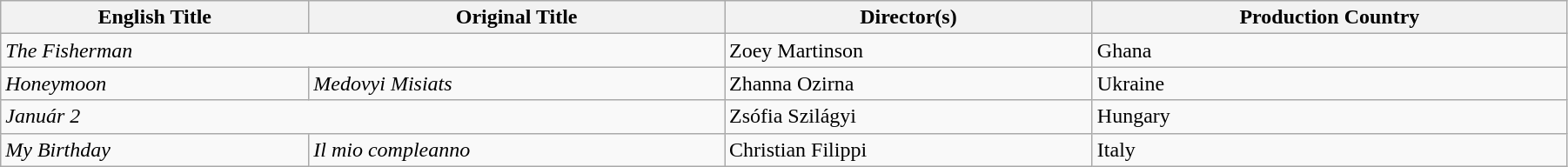<table class="wikitable" style="width:95%">
<tr>
<th>English Title</th>
<th>Original Title</th>
<th>Director(s)</th>
<th>Production Country</th>
</tr>
<tr>
<td colspan="2"><em>The Fisherman</em></td>
<td>Zoey Martinson</td>
<td>Ghana</td>
</tr>
<tr>
<td><em>Honeymoon</em></td>
<td><em>Medovyi Misiats</em></td>
<td>Zhanna Ozirna</td>
<td>Ukraine</td>
</tr>
<tr>
<td colspan="2"><em>Január 2</em></td>
<td>Zsófia Szilágyi</td>
<td>Hungary</td>
</tr>
<tr>
<td><em>My Birthday </em></td>
<td><em>Il mio compleanno </em></td>
<td>Christian Filippi</td>
<td>Italy</td>
</tr>
</table>
